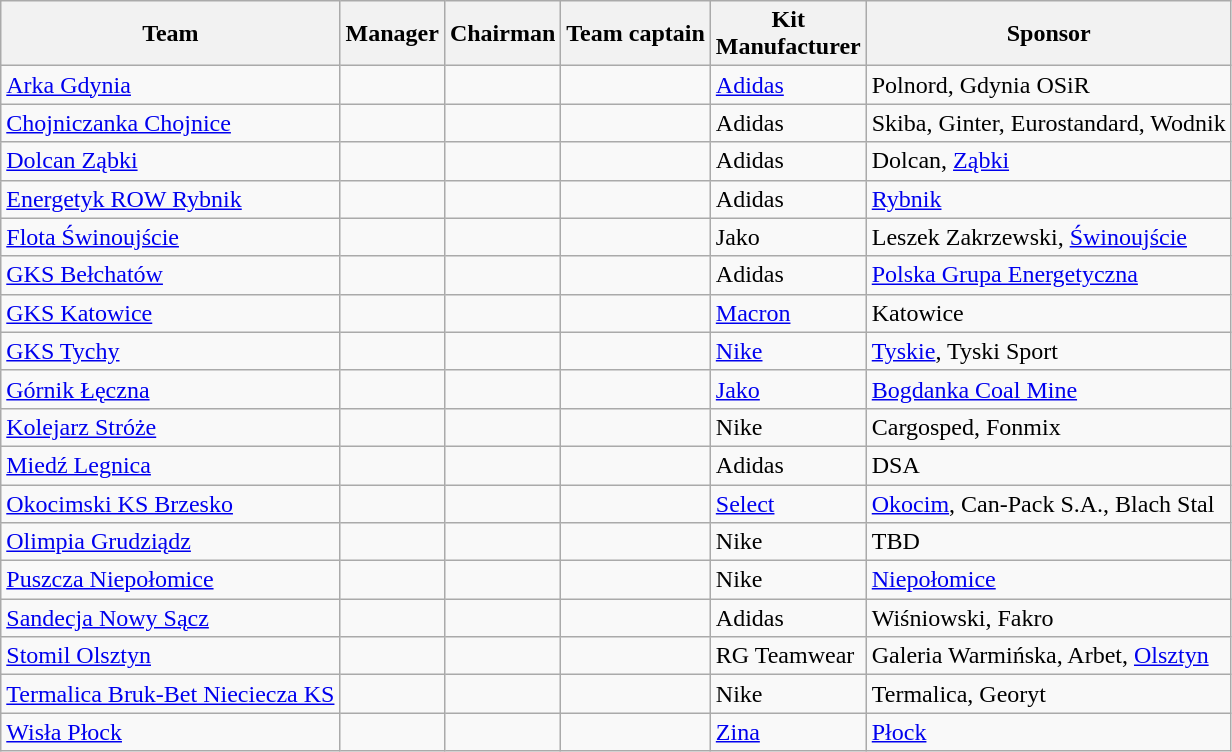<table class="wikitable sortable" style="text-align: left;">
<tr>
<th>Team</th>
<th>Manager</th>
<th>Chairman</th>
<th>Team captain</th>
<th width=40>Kit Manufacturer</th>
<th>Sponsor</th>
</tr>
<tr>
<td><a href='#'>Arka Gdynia</a></td>
<td> </td>
<td> </td>
<td> </td>
<td><a href='#'>Adidas</a></td>
<td>Polnord, Gdynia OSiR</td>
</tr>
<tr>
<td><a href='#'>Chojniczanka Chojnice</a></td>
<td> </td>
<td> </td>
<td> </td>
<td>Adidas</td>
<td>Skiba, Ginter, Eurostandard, Wodnik</td>
</tr>
<tr>
<td><a href='#'>Dolcan Ząbki</a></td>
<td> </td>
<td> </td>
<td> </td>
<td>Adidas</td>
<td>Dolcan, <a href='#'>Ząbki</a></td>
</tr>
<tr>
<td><a href='#'>Energetyk ROW Rybnik</a></td>
<td> </td>
<td> </td>
<td> </td>
<td>Adidas</td>
<td><a href='#'>Rybnik</a></td>
</tr>
<tr>
<td><a href='#'>Flota Świnoujście</a></td>
<td> </td>
<td> </td>
<td> </td>
<td>Jako</td>
<td>Leszek Zakrzewski, <a href='#'>Świnoujście</a></td>
</tr>
<tr>
<td><a href='#'>GKS Bełchatów</a></td>
<td> </td>
<td> </td>
<td> </td>
<td>Adidas</td>
<td><a href='#'>Polska Grupa Energetyczna</a></td>
</tr>
<tr>
<td><a href='#'>GKS Katowice</a></td>
<td> </td>
<td> </td>
<td> </td>
<td><a href='#'>Macron</a></td>
<td>Katowice</td>
</tr>
<tr>
<td><a href='#'>GKS Tychy</a></td>
<td> </td>
<td> </td>
<td> </td>
<td><a href='#'>Nike</a></td>
<td><a href='#'>Tyskie</a>, Tyski Sport</td>
</tr>
<tr>
<td><a href='#'>Górnik Łęczna</a></td>
<td> </td>
<td> </td>
<td> </td>
<td><a href='#'>Jako</a></td>
<td><a href='#'>Bogdanka Coal Mine</a></td>
</tr>
<tr>
<td><a href='#'>Kolejarz Stróże</a></td>
<td> </td>
<td> </td>
<td> </td>
<td>Nike</td>
<td>Cargosped, Fonmix</td>
</tr>
<tr>
<td><a href='#'>Miedź Legnica</a></td>
<td> </td>
<td> </td>
<td> </td>
<td>Adidas</td>
<td>DSA</td>
</tr>
<tr>
<td><a href='#'>Okocimski KS Brzesko</a></td>
<td> <br> </td>
<td> </td>
<td> </td>
<td><a href='#'>Select</a></td>
<td><a href='#'>Okocim</a>, Can-Pack S.A., Blach Stal</td>
</tr>
<tr>
<td><a href='#'>Olimpia Grudziądz</a></td>
<td> </td>
<td> </td>
<td> </td>
<td>Nike</td>
<td>TBD</td>
</tr>
<tr>
<td><a href='#'>Puszcza Niepołomice</a></td>
<td> </td>
<td> </td>
<td> </td>
<td>Nike</td>
<td><a href='#'>Niepołomice</a></td>
</tr>
<tr>
<td><a href='#'>Sandecja Nowy Sącz</a></td>
<td> </td>
<td> </td>
<td> </td>
<td>Adidas</td>
<td>Wiśniowski, Fakro</td>
</tr>
<tr>
<td><a href='#'>Stomil Olsztyn</a></td>
<td> </td>
<td> </td>
<td> </td>
<td>RG Teamwear</td>
<td>Galeria Warmińska, Arbet, <a href='#'>Olsztyn</a></td>
</tr>
<tr>
<td><a href='#'>Termalica Bruk-Bet Nieciecza KS</a></td>
<td> </td>
<td> </td>
<td> </td>
<td>Nike</td>
<td>Termalica, Georyt</td>
</tr>
<tr>
<td><a href='#'>Wisła Płock</a></td>
<td> </td>
<td> </td>
<td> </td>
<td><a href='#'>Zina</a></td>
<td><a href='#'>Płock</a></td>
</tr>
</table>
